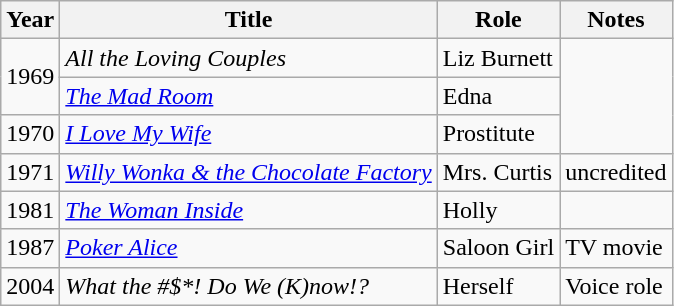<table class="wikitable sortable">
<tr>
<th>Year</th>
<th>Title</th>
<th>Role</th>
<th>Notes</th>
</tr>
<tr>
<td rowspan="2">1969</td>
<td><em>All the Loving Couples</em></td>
<td>Liz Burnett</td>
<td rowspan="3"></td>
</tr>
<tr>
<td><em><a href='#'>The Mad Room</a></em></td>
<td>Edna</td>
</tr>
<tr>
<td>1970</td>
<td><em><a href='#'>I Love My Wife</a></em></td>
<td>Prostitute</td>
</tr>
<tr>
<td>1971</td>
<td><em><a href='#'>Willy Wonka & the Chocolate Factory</a></em></td>
<td>Mrs. Curtis</td>
<td>uncredited</td>
</tr>
<tr>
<td>1981</td>
<td><em><a href='#'>The Woman Inside</a></em></td>
<td>Holly</td>
<td></td>
</tr>
<tr>
<td>1987</td>
<td><em><a href='#'>Poker Alice</a></em></td>
<td>Saloon Girl</td>
<td>TV movie</td>
</tr>
<tr>
<td>2004</td>
<td><em>What the #$*! Do We (K)now!?</em></td>
<td>Herself</td>
<td>Voice role</td>
</tr>
</table>
